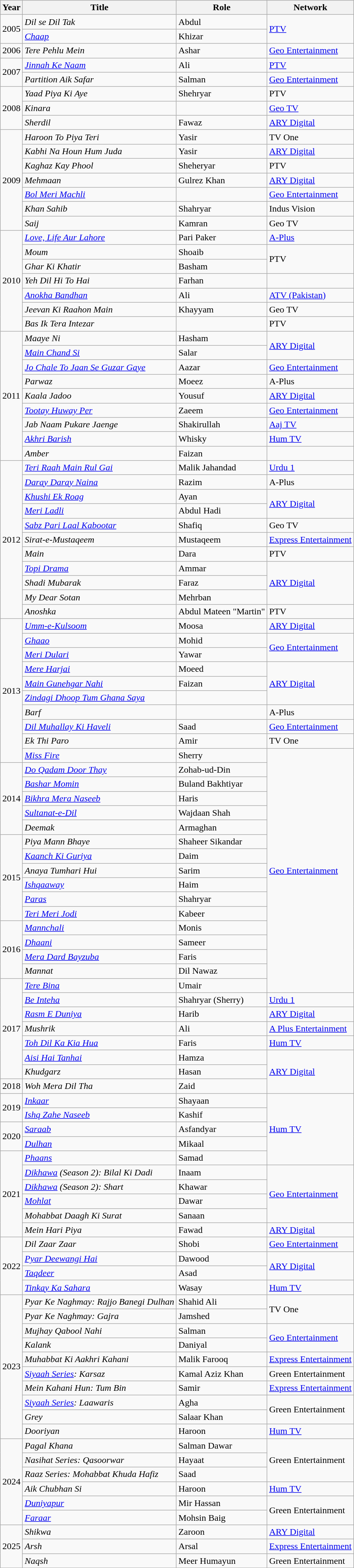<table class= "wikitable">
<tr>
<th>Year</th>
<th>Title</th>
<th>Role</th>
<th>Network</th>
</tr>
<tr>
<td rowspan="2">2005</td>
<td><em>Dil se Dil Tak</em></td>
<td>Abdul</td>
<td rowspan=2><a href='#'>PTV</a></td>
</tr>
<tr>
<td><em><a href='#'>Chaap</a></em></td>
<td>Khizar</td>
</tr>
<tr>
<td>2006</td>
<td><em>Tere Pehlu Mein</em></td>
<td>Ashar</td>
<td><a href='#'>Geo Entertainment</a></td>
</tr>
<tr>
<td rowspan="2">2007</td>
<td><em><a href='#'>Jinnah Ke Naam</a></em></td>
<td>Ali</td>
<td><a href='#'>PTV</a></td>
</tr>
<tr>
<td><em>Partition Aik Safar</em></td>
<td>Salman</td>
<td><a href='#'>Geo Entertainment</a></td>
</tr>
<tr>
<td rowspan="3">2008</td>
<td><em>Yaad Piya Ki Aye</em></td>
<td>Shehryar</td>
<td>PTV</td>
</tr>
<tr>
<td><em>Kinara</em></td>
<td></td>
<td><a href='#'>Geo TV</a></td>
</tr>
<tr>
<td><em>Sherdil</em></td>
<td>Fawaz</td>
<td><a href='#'>ARY Digital</a></td>
</tr>
<tr>
<td rowspan="7">2009</td>
<td><em>Haroon To Piya Teri</em></td>
<td>Yasir</td>
<td>TV One</td>
</tr>
<tr>
<td><em>Kabhi Na Houn Hum Juda</em></td>
<td>Yasir</td>
<td><a href='#'>ARY Digital</a></td>
</tr>
<tr>
<td><em>Kaghaz Kay Phool</em></td>
<td>Sheheryar</td>
<td>PTV</td>
</tr>
<tr>
<td><em>Mehmaan</em></td>
<td>Gulrez Khan</td>
<td><a href='#'>ARY Digital</a></td>
</tr>
<tr>
<td><em><a href='#'>Bol Meri Machli</a></em></td>
<td></td>
<td><a href='#'>Geo Entertainment</a></td>
</tr>
<tr>
<td><em>Khan Sahib</em></td>
<td>Shahryar</td>
<td>Indus Vision</td>
</tr>
<tr>
<td><em>Saij</em></td>
<td>Kamran</td>
<td>Geo TV</td>
</tr>
<tr>
<td rowspan="7">2010</td>
<td><em><a href='#'>Love, Life Aur Lahore</a></em></td>
<td>Pari Paker</td>
<td><a href='#'>A-Plus</a></td>
</tr>
<tr>
<td><em>Moum</em></td>
<td>Shoaib</td>
<td rowspan="2">PTV</td>
</tr>
<tr>
<td><em>Ghar Ki Khatir</em></td>
<td>Basham</td>
</tr>
<tr>
<td><em>Yeh Dil Hi To Hai</em></td>
<td>Farhan</td>
<td></td>
</tr>
<tr>
<td><em><a href='#'>Anokha Bandhan</a></em></td>
<td>Ali</td>
<td><a href='#'>ATV (Pakistan)</a></td>
</tr>
<tr>
<td><em>Jeevan Ki Raahon Main</em></td>
<td>Khayyam</td>
<td>Geo TV</td>
</tr>
<tr>
<td><em>Bas Ik Tera Intezar</em></td>
<td></td>
<td>PTV</td>
</tr>
<tr>
<td rowspan="9">2011</td>
<td><em>Maaye Ni</em></td>
<td>Hasham</td>
<td rowspan="2"><a href='#'>ARY Digital</a></td>
</tr>
<tr>
<td><em><a href='#'>Main Chand Si</a></em></td>
<td>Salar</td>
</tr>
<tr>
<td><em><a href='#'>Jo Chale To Jaan Se Guzar Gaye</a></em></td>
<td>Aazar</td>
<td><a href='#'>Geo Entertainment</a></td>
</tr>
<tr>
<td><em>Parwaz</em></td>
<td>Moeez</td>
<td>A-Plus</td>
</tr>
<tr>
<td><em>Kaala Jadoo</em></td>
<td>Yousuf</td>
<td><a href='#'>ARY Digital</a></td>
</tr>
<tr>
<td><em><a href='#'>Tootay Huway Per</a></em></td>
<td>Zaeem</td>
<td><a href='#'>Geo Entertainment</a></td>
</tr>
<tr>
<td><em>Jab Naam Pukare Jaenge</em></td>
<td>Shakirullah</td>
<td><a href='#'>Aaj TV</a></td>
</tr>
<tr>
<td><em><a href='#'>Akhri Barish</a></em></td>
<td>Whisky</td>
<td><a href='#'>Hum TV</a></td>
</tr>
<tr>
<td><em>Amber</em></td>
<td>Faizan</td>
<td></td>
</tr>
<tr>
<td rowspan="11">2012</td>
<td><em><a href='#'>Teri Raah Main Rul Gai</a></em></td>
<td>Malik Jahandad</td>
<td><a href='#'>Urdu 1</a></td>
</tr>
<tr>
<td><em><a href='#'>Daray Daray Naina</a></em></td>
<td>Razim</td>
<td>A-Plus</td>
</tr>
<tr>
<td><em><a href='#'>Khushi Ek Roag</a></em></td>
<td>Ayan</td>
<td rowspan="2"><a href='#'>ARY Digital</a></td>
</tr>
<tr>
<td><em><a href='#'>Meri Ladli</a></em></td>
<td>Abdul Hadi</td>
</tr>
<tr>
<td><em><a href='#'>Sabz Pari Laal Kabootar</a></em></td>
<td>Shafiq</td>
<td>Geo TV</td>
</tr>
<tr>
<td><em>Sirat-e-Mustaqeem</em></td>
<td>Mustaqeem</td>
<td><a href='#'>Express Entertainment</a></td>
</tr>
<tr>
<td><em>Main</em></td>
<td>Dara</td>
<td>PTV</td>
</tr>
<tr>
<td><em><a href='#'>Topi Drama</a></em></td>
<td>Ammar</td>
<td rowspan="3"><a href='#'>ARY Digital</a></td>
</tr>
<tr>
<td><em>Shadi Mubarak</em></td>
<td>Faraz</td>
</tr>
<tr>
<td><em>My Dear Sotan</em></td>
<td>Mehrban</td>
</tr>
<tr>
<td><em>Anoshka</em></td>
<td>Abdul Mateen "Martin"</td>
<td>PTV</td>
</tr>
<tr>
<td rowspan="10">2013</td>
<td><em><a href='#'>Umm-e-Kulsoom</a></em></td>
<td>Moosa</td>
<td><a href='#'>ARY Digital</a></td>
</tr>
<tr>
<td><em><a href='#'>Ghaao</a></em></td>
<td>Mohid</td>
<td rowspan="2"><a href='#'>Geo Entertainment</a></td>
</tr>
<tr>
<td><em><a href='#'>Meri Dulari</a></em></td>
<td>Yawar</td>
</tr>
<tr>
<td><em><a href='#'>Mere Harjai</a></em></td>
<td>Moeed</td>
<td rowspan="3"><a href='#'>ARY Digital</a></td>
</tr>
<tr>
<td><em><a href='#'>Main Gunehgar Nahi</a></em></td>
<td>Faizan</td>
</tr>
<tr>
<td><em><a href='#'>Zindagi Dhoop Tum Ghana Saya</a></em></td>
<td></td>
</tr>
<tr>
<td><em>Barf</em></td>
<td></td>
<td>A-Plus</td>
</tr>
<tr>
<td><em><a href='#'>Dil Muhallay Ki Haveli</a></em></td>
<td>Saad</td>
<td><a href='#'>Geo Entertainment</a></td>
</tr>
<tr>
<td><em>Ek Thi Paro</em></td>
<td>Amir</td>
<td>TV One</td>
</tr>
<tr>
<td><em><a href='#'>Miss Fire</a></em></td>
<td>Sherry</td>
<td rowspan=17><a href='#'>Geo Entertainment</a></td>
</tr>
<tr>
<td rowspan=5>2014</td>
<td><em><a href='#'>Do Qadam Door Thay</a></em></td>
<td>Zohab-ud-Din</td>
</tr>
<tr>
<td><em><a href='#'>Bashar Momin</a></em></td>
<td>Buland Bakhtiyar</td>
</tr>
<tr>
<td><em><a href='#'>Bikhra Mera Naseeb</a></em></td>
<td>Haris</td>
</tr>
<tr>
<td><em><a href='#'>Sultanat-e-Dil</a></em></td>
<td>Wajdaan Shah</td>
</tr>
<tr>
<td><em>Deemak</em></td>
<td>Armaghan</td>
</tr>
<tr>
<td rowspan=6>2015</td>
<td><em>Piya Mann Bhaye</em></td>
<td>Shaheer Sikandar</td>
</tr>
<tr>
<td><em><a href='#'>Kaanch Ki Guriya</a></em></td>
<td>Daim</td>
</tr>
<tr>
<td><em>Anaya Tumhari Hui</em></td>
<td>Sarim</td>
</tr>
<tr>
<td><em><a href='#'>Ishqaaway</a></em></td>
<td>Haim</td>
</tr>
<tr>
<td><em><a href='#'>Paras</a></em></td>
<td>Shahryar</td>
</tr>
<tr>
<td><em><a href='#'>Teri Meri Jodi</a></em></td>
<td>Kabeer</td>
</tr>
<tr>
<td rowspan=4>2016</td>
<td><em><a href='#'>Mannchali</a></em></td>
<td>Monis</td>
</tr>
<tr>
<td><em><a href='#'>Dhaani</a></em></td>
<td>Sameer</td>
</tr>
<tr>
<td><em><a href='#'>Mera Dard Bayzuba</a></em></td>
<td>Faris</td>
</tr>
<tr>
<td><em>Mannat</em></td>
<td>Dil Nawaz</td>
</tr>
<tr>
<td rowspan=7>2017</td>
<td><em><a href='#'>Tere Bina</a></em></td>
<td>Umair</td>
</tr>
<tr>
<td><em><a href='#'>Be Inteha</a></em></td>
<td>Shahryar (Sherry)</td>
<td><a href='#'>Urdu 1</a></td>
</tr>
<tr>
<td><em><a href='#'>Rasm E Duniya</a></em></td>
<td>Harib</td>
<td><a href='#'>ARY Digital</a></td>
</tr>
<tr>
<td><em>Mushrik</em></td>
<td>Ali</td>
<td><a href='#'>A Plus Entertainment</a></td>
</tr>
<tr>
<td><em><a href='#'>Toh Dil Ka Kia Hua</a></em></td>
<td>Faris</td>
<td><a href='#'>Hum TV</a></td>
</tr>
<tr>
<td><em><a href='#'>Aisi Hai Tanhai</a></em></td>
<td>Hamza</td>
<td rowspan=3><a href='#'>ARY Digital</a></td>
</tr>
<tr>
<td><em>Khudgarz</em></td>
<td>Hasan</td>
</tr>
<tr>
<td>2018</td>
<td><em>Woh Mera Dil Tha</em></td>
<td>Zaid</td>
</tr>
<tr>
<td rowspan=2>2019</td>
<td><em><a href='#'>Inkaar</a></em></td>
<td>Shayaan</td>
<td rowspan=5><a href='#'>Hum TV</a></td>
</tr>
<tr>
<td><em><a href='#'>Ishq Zahe Naseeb</a></em></td>
<td>Kashif</td>
</tr>
<tr>
<td rowspan=2>2020</td>
<td><em><a href='#'>Saraab</a></em></td>
<td>Asfandyar</td>
</tr>
<tr>
<td><em><a href='#'>Dulhan</a></em></td>
<td>Mikaal</td>
</tr>
<tr>
<td rowspan="6">2021</td>
<td><em><a href='#'>Phaans</a></em></td>
<td>Samad</td>
</tr>
<tr>
<td><em><a href='#'>Dikhawa</a> (Season 2): Bilal Ki Dadi</em></td>
<td>Inaam</td>
<td rowspan="4"><a href='#'>Geo Entertainment</a></td>
</tr>
<tr>
<td><em><a href='#'>Dikhawa</a> (Season 2): Shart</em></td>
<td>Khawar</td>
</tr>
<tr>
<td><em><a href='#'>Mohlat</a></em></td>
<td>Dawar</td>
</tr>
<tr>
<td><em>Mohabbat Daagh Ki Surat</em></td>
<td>Sanaan</td>
</tr>
<tr>
<td><em>Mein Hari Piya</em></td>
<td>Fawad</td>
<td><a href='#'>ARY Digital</a></td>
</tr>
<tr>
<td rowspan=4>2022</td>
<td><em>Dil Zaar Zaar</em></td>
<td>Shobi</td>
<td><a href='#'>Geo Entertainment</a></td>
</tr>
<tr>
<td><a href='#'><em>Pyar Deewangi Hai</em></a></td>
<td>Dawood</td>
<td rowspan="2"><a href='#'>ARY Digital</a></td>
</tr>
<tr>
<td><em><a href='#'>Taqdeer</a></em></td>
<td>Asad</td>
</tr>
<tr>
<td><em><a href='#'>Tinkay Ka Sahara</a></em></td>
<td>Wasay</td>
<td><a href='#'>Hum TV</a></td>
</tr>
<tr>
<td rowspan="10">2023</td>
<td><em>Pyar Ke Naghmay: Rajjo Banegi Dulhan</em></td>
<td>Shahid Ali</td>
<td rowspan="2">TV One</td>
</tr>
<tr>
<td><em>Pyar Ke Naghmay: Gajra</em></td>
<td>Jamshed</td>
</tr>
<tr>
<td><em>Mujhay Qabool Nahi</em></td>
<td>Salman</td>
<td rowspan="2"><a href='#'>Geo Entertainment</a></td>
</tr>
<tr>
<td><em>Kalank</em></td>
<td>Daniyal</td>
</tr>
<tr>
<td><em>Muhabbat Ki Aakhri Kahani</em></td>
<td>Malik Farooq</td>
<td><a href='#'>Express Entertainment</a></td>
</tr>
<tr>
<td><em><a href='#'>Siyaah Series</a>: Karsaz</em></td>
<td>Kamal Aziz Khan</td>
<td>Green Entertainment</td>
</tr>
<tr>
<td><em>Mein Kahani Hun: Tum Bin</em></td>
<td>Samir</td>
<td><a href='#'>Express Entertainment</a></td>
</tr>
<tr>
<td><em><a href='#'>Siyaah Series</a>: Laawaris</em></td>
<td>Agha</td>
<td rowspan="2">Green Entertainment</td>
</tr>
<tr>
<td><em>Grey</em></td>
<td>Salaar Khan</td>
</tr>
<tr>
<td><em>Dooriyan</em></td>
<td>Haroon</td>
<td><a href='#'>Hum TV</a></td>
</tr>
<tr>
<td rowspan="6">2024</td>
<td><em>Pagal Khana</em></td>
<td>Salman Dawar</td>
<td rowspan="3">Green Entertainment</td>
</tr>
<tr>
<td><em>Nasihat Series: Qasoorwar</em></td>
<td>Hayaat</td>
</tr>
<tr>
<td><em>Raaz Series: Mohabbat Khuda Hafiz</em></td>
<td>Saad</td>
</tr>
<tr>
<td><em>Aik Chubhan Si</em></td>
<td>Haroon</td>
<td><a href='#'>Hum TV</a></td>
</tr>
<tr>
<td><em><a href='#'>Duniyapur</a></em></td>
<td>Mir Hassan</td>
<td rowspan="2">Green Entertainment</td>
</tr>
<tr>
<td><em><a href='#'>Faraar</a></em></td>
<td>Mohsin Baig</td>
</tr>
<tr>
<td rowspan="3">2025</td>
<td><em>Shikwa</em></td>
<td>Zaroon</td>
<td><a href='#'>ARY Digital</a></td>
</tr>
<tr>
<td><em>Arsh</em></td>
<td>Arsal</td>
<td><a href='#'>Express Entertainment</a></td>
</tr>
<tr>
<td><em>Naqsh</em></td>
<td>Meer Humayun</td>
<td>Green Entertainment</td>
</tr>
<tr>
</tr>
</table>
